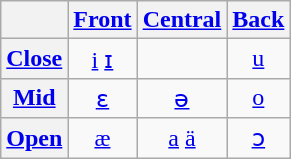<table class="wikitable" style="text-align:center;">
<tr>
<th></th>
<th><a href='#'>Front</a></th>
<th><a href='#'>Central</a></th>
<th><a href='#'>Back</a></th>
</tr>
<tr>
<th><strong><a href='#'>Close</a></strong></th>
<td><a href='#'>i</a> <a href='#'>ɪ</a></td>
<td></td>
<td><a href='#'>u</a></td>
</tr>
<tr>
<th><a href='#'>Mid</a></th>
<td><a href='#'>ɛ</a></td>
<td><a href='#'>ə</a></td>
<td><a href='#'>o</a></td>
</tr>
<tr>
<th><a href='#'>Open</a></th>
<td><a href='#'>æ</a></td>
<td><a href='#'>a</a> <a href='#'>ä</a></td>
<td><a href='#'>ɔ</a></td>
</tr>
</table>
